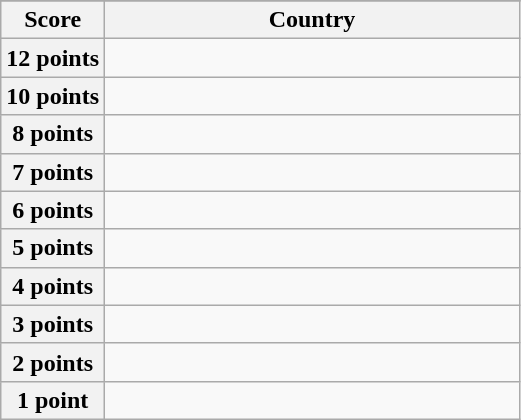<table class="wikitable">
<tr>
</tr>
<tr>
<th scope="col" width="20%">Score</th>
<th scope="col">Country</th>
</tr>
<tr>
<th scope="row">12 points</th>
<td></td>
</tr>
<tr>
<th scope="row">10 points</th>
<td></td>
</tr>
<tr>
<th scope="row">8 points</th>
<td></td>
</tr>
<tr>
<th scope="row">7 points</th>
<td></td>
</tr>
<tr>
<th scope="row">6 points</th>
<td></td>
</tr>
<tr>
<th scope="row">5 points</th>
<td></td>
</tr>
<tr>
<th scope="row">4 points</th>
<td></td>
</tr>
<tr>
<th scope="row">3 points</th>
<td></td>
</tr>
<tr>
<th scope="row">2 points</th>
<td></td>
</tr>
<tr>
<th scope="row">1 point</th>
<td></td>
</tr>
</table>
